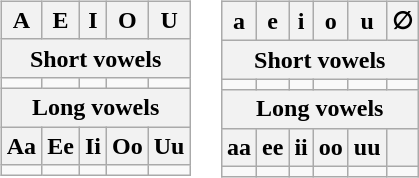<table>
<tr style="vertical-align: top;">
<td><br><table class="wikitable" style="text-align:center;">
<tr>
<th>A</th>
<th>E</th>
<th>I</th>
<th>O</th>
<th>U</th>
</tr>
<tr>
<th colspan="5">Short vowels</th>
</tr>
<tr dir="rtl">
<td><span></span></td>
<td><span></span></td>
<td><span></span></td>
<td><span></span></td>
<td><span></span></td>
</tr>
<tr>
<th colspan="5">Long vowels</th>
</tr>
<tr>
<th>Aa</th>
<th>Ee</th>
<th>Ii</th>
<th>Oo</th>
<th>Uu</th>
</tr>
<tr dir="rtl">
<td><span></span></td>
<td><span></span></td>
<td><span></span></td>
<td><span></span></td>
<td><span></span></td>
</tr>
</table>
</td>
<td><br><table class="wikitable" style="text-align:center;">
<tr>
<th>a</th>
<th>e</th>
<th>i</th>
<th>o</th>
<th>u</th>
<th>∅</th>
</tr>
<tr>
<th colspan="6">Short vowels</th>
</tr>
<tr dir="rtl">
<td><span></span></td>
<td><span></span></td>
<td><span></span></td>
<td><span></span></td>
<td><span></span></td>
<td><span></span></td>
</tr>
<tr>
<th colspan="6">Long vowels</th>
</tr>
<tr>
<th>aa</th>
<th>ee</th>
<th>ii</th>
<th>oo</th>
<th>uu</th>
<th></th>
</tr>
<tr dir="rtl">
<td><span></span></td>
<td><span></span></td>
<td><span></span></td>
<td><span></span></td>
<td><span></span></td>
</tr>
</table>
</td>
</tr>
</table>
